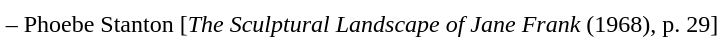<table border=0 style="background: white" align=center>
<tr>
<td></td>
</tr>
<tr align=right>
<td>– Phoebe Stanton [<em>The Sculptural Landscape of Jane Frank</em> (1968), p. 29]</td>
</tr>
</table>
